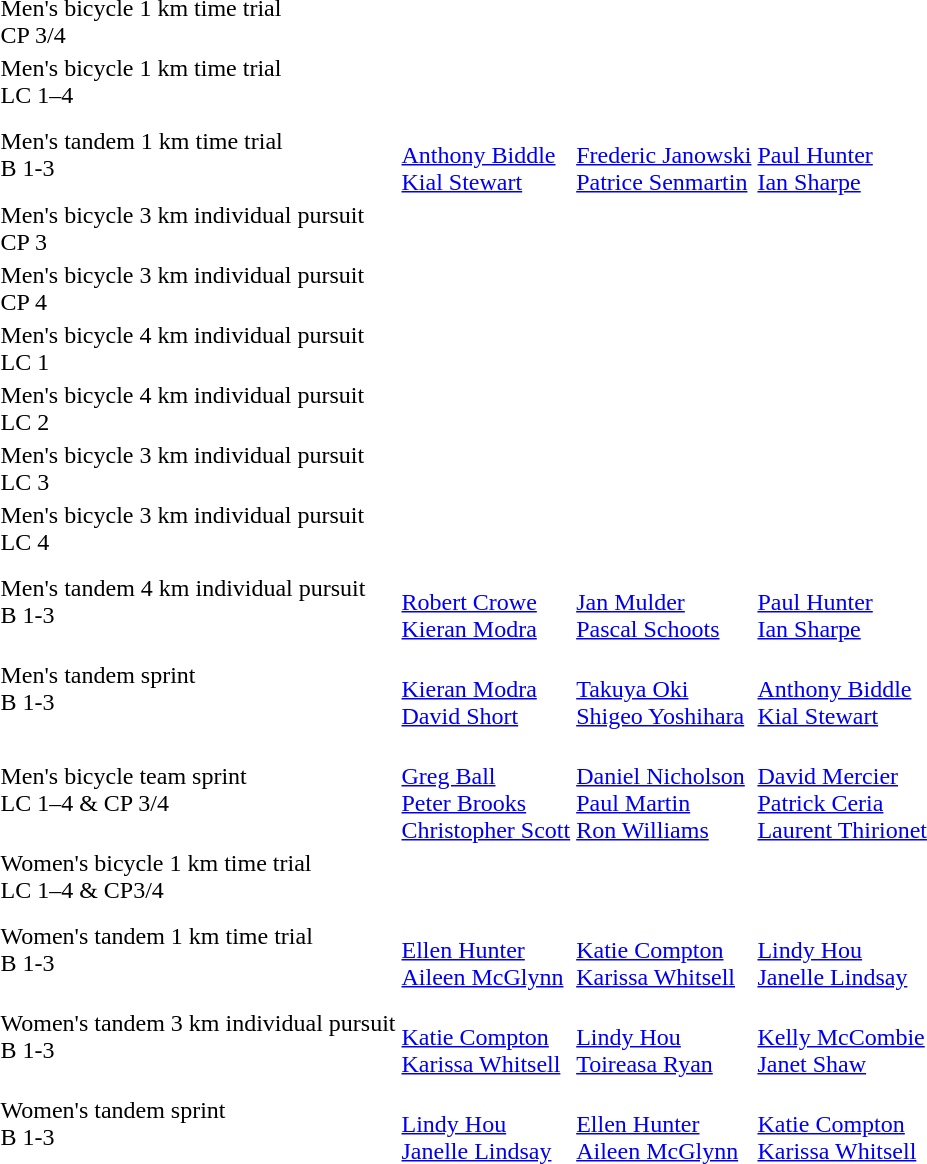<table>
<tr>
<td>Men's bicycle 1 km time trial<br>CP 3/4<br></td>
<td></td>
<td></td>
<td></td>
</tr>
<tr>
<td>Men's bicycle 1 km time trial<br>LC 1–4<br></td>
<td></td>
<td></td>
<td></td>
</tr>
<tr>
<td>Men's tandem 1 km time trial<br>B 1-3<br></td>
<td><br> <a href='#'>Anthony Biddle</a> <br> <a href='#'>Kial Stewart</a></td>
<td><br> <a href='#'>Frederic Janowski</a> <br> <a href='#'>Patrice Senmartin</a></td>
<td><br> <a href='#'>Paul Hunter</a> <br> <a href='#'>Ian Sharpe</a></td>
</tr>
<tr>
<td>Men's bicycle 3 km individual pursuit<br>CP 3<br></td>
<td></td>
<td></td>
<td></td>
</tr>
<tr>
<td>Men's bicycle 3 km individual pursuit<br>CP 4<br></td>
<td></td>
<td></td>
<td></td>
</tr>
<tr>
<td>Men's bicycle 4 km individual pursuit<br>LC 1<br></td>
<td></td>
<td></td>
<td></td>
</tr>
<tr>
<td>Men's bicycle 4 km individual pursuit<br>LC 2<br></td>
<td></td>
<td></td>
<td></td>
</tr>
<tr>
<td>Men's bicycle 3 km individual pursuit<br>LC 3<br></td>
<td></td>
<td></td>
<td></td>
</tr>
<tr>
<td>Men's bicycle 3 km individual pursuit<br>LC 4<br></td>
<td></td>
<td></td>
<td></td>
</tr>
<tr>
<td>Men's tandem 4 km individual pursuit<br>B 1-3<br></td>
<td><br> <a href='#'>Robert Crowe</a> <br> <a href='#'>Kieran Modra</a></td>
<td><br> <a href='#'>Jan Mulder</a> <br> <a href='#'>Pascal Schoots</a></td>
<td><br> <a href='#'>Paul Hunter</a> <br> <a href='#'>Ian Sharpe</a></td>
</tr>
<tr>
<td>Men's tandem sprint<br>B 1-3<br></td>
<td><br> <a href='#'>Kieran Modra</a> <br> <a href='#'>David Short</a></td>
<td><br> <a href='#'>Takuya Oki</a> <br> <a href='#'>Shigeo Yoshihara</a></td>
<td><br> <a href='#'>Anthony Biddle</a> <br> <a href='#'>Kial Stewart</a></td>
</tr>
<tr>
<td>Men's bicycle team sprint<br>LC 1–4 & CP 3/4<br></td>
<td><br> <a href='#'>Greg Ball</a> <br> <a href='#'>Peter Brooks</a> <br> <a href='#'>Christopher Scott</a></td>
<td><br> <a href='#'>Daniel Nicholson</a> <br> <a href='#'>Paul Martin</a> <br> <a href='#'>Ron Williams</a></td>
<td><br> <a href='#'>David Mercier</a> <br> <a href='#'>Patrick Ceria</a> <br> <a href='#'>Laurent Thirionet</a></td>
</tr>
<tr>
<td>Women's bicycle 1 km time trial<br>LC 1–4 & CP3/4<br></td>
<td></td>
<td></td>
<td></td>
</tr>
<tr>
<td>Women's tandem 1 km time trial<br>B 1-3<br></td>
<td><br> <a href='#'>Ellen Hunter</a> <br> <a href='#'>Aileen McGlynn</a></td>
<td><br> <a href='#'>Katie Compton</a> <br> <a href='#'>Karissa Whitsell</a></td>
<td><br> <a href='#'>Lindy Hou</a> <br> <a href='#'>Janelle Lindsay</a></td>
</tr>
<tr>
<td>Women's tandem 3 km individual pursuit<br>B 1-3<br></td>
<td><br> <a href='#'>Katie Compton</a> <br> <a href='#'>Karissa Whitsell</a></td>
<td><br> <a href='#'>Lindy Hou</a> <br> <a href='#'>Toireasa Ryan</a></td>
<td><br> <a href='#'>Kelly McCombie</a> <br> <a href='#'>Janet Shaw</a></td>
</tr>
<tr>
<td>Women's tandem sprint<br>B 1-3<br></td>
<td><br> <a href='#'>Lindy Hou</a> <br> <a href='#'>Janelle Lindsay</a></td>
<td><br> <a href='#'>Ellen Hunter</a> <br> <a href='#'>Aileen McGlynn</a></td>
<td><br> <a href='#'>Katie Compton</a> <br> <a href='#'>Karissa Whitsell</a></td>
</tr>
</table>
